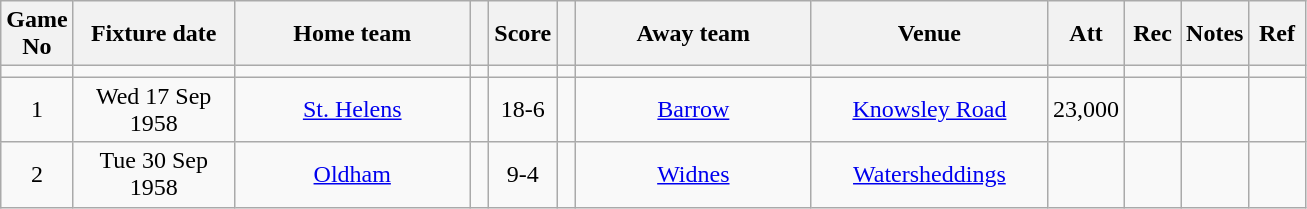<table class="wikitable" style="text-align:center;">
<tr>
<th width=20 abbr="No">Game No</th>
<th width=100 abbr="Date">Fixture date</th>
<th width=150 abbr="Home team">Home team</th>
<th width=5 abbr="space"></th>
<th width=20 abbr="Score">Score</th>
<th width=5 abbr="space"></th>
<th width=150 abbr="Away team">Away team</th>
<th width=150 abbr="Venue">Venue</th>
<th width=30 abbr="Att">Att</th>
<th width=30 abbr="Rec">Rec</th>
<th width=20 abbr="Notes">Notes</th>
<th width=30 abbr="Ref">Ref</th>
</tr>
<tr>
<td></td>
<td></td>
<td></td>
<td></td>
<td></td>
<td></td>
<td></td>
<td></td>
<td></td>
<td></td>
<td></td>
</tr>
<tr>
<td>1</td>
<td>Wed 17 Sep 1958</td>
<td><a href='#'>St. Helens</a></td>
<td></td>
<td>18-6</td>
<td></td>
<td><a href='#'>Barrow</a></td>
<td><a href='#'>Knowsley Road</a></td>
<td>23,000</td>
<td></td>
<td></td>
<td></td>
</tr>
<tr>
<td>2</td>
<td>Tue 30 Sep 1958</td>
<td><a href='#'>Oldham</a></td>
<td></td>
<td>9-4</td>
<td></td>
<td><a href='#'>Widnes</a></td>
<td><a href='#'>Watersheddings</a></td>
<td></td>
<td></td>
<td></td>
<td></td>
</tr>
</table>
